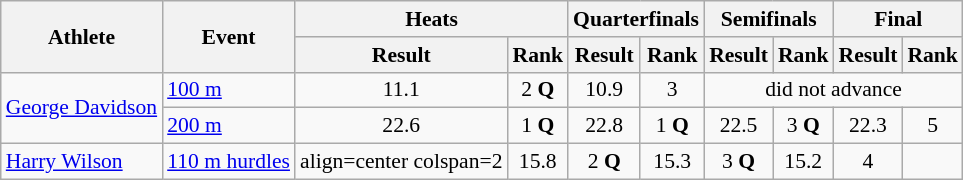<table class=wikitable style="font-size:90%">
<tr>
<th rowspan=2>Athlete</th>
<th rowspan=2>Event</th>
<th colspan=2>Heats</th>
<th colspan=2>Quarterfinals</th>
<th colspan=2>Semifinals</th>
<th colspan=2>Final</th>
</tr>
<tr>
<th>Result</th>
<th>Rank</th>
<th>Result</th>
<th>Rank</th>
<th>Result</th>
<th>Rank</th>
<th>Result</th>
<th>Rank</th>
</tr>
<tr>
<td rowspan=2><a href='#'>George Davidson</a></td>
<td><a href='#'>100 m</a></td>
<td align=center>11.1</td>
<td align=center>2 <strong>Q</strong></td>
<td align=center>10.9</td>
<td align=center>3</td>
<td align=center colspan=4>did not advance</td>
</tr>
<tr>
<td><a href='#'>200 m</a></td>
<td align=center>22.6</td>
<td align=center>1 <strong>Q</strong></td>
<td align=center>22.8</td>
<td align=center>1 <strong>Q</strong></td>
<td align=center>22.5</td>
<td align=center>3 <strong>Q</strong></td>
<td align=center>22.3</td>
<td align=center>5</td>
</tr>
<tr>
<td><a href='#'>Harry Wilson</a></td>
<td><a href='#'>110 m hurdles</a></td>
<td>align=center colspan=2 </td>
<td align=center>15.8</td>
<td align=center>2 <strong>Q</strong></td>
<td align=center>15.3</td>
<td align=center>3 <strong>Q</strong></td>
<td align=center>15.2</td>
<td align=center>4</td>
</tr>
</table>
